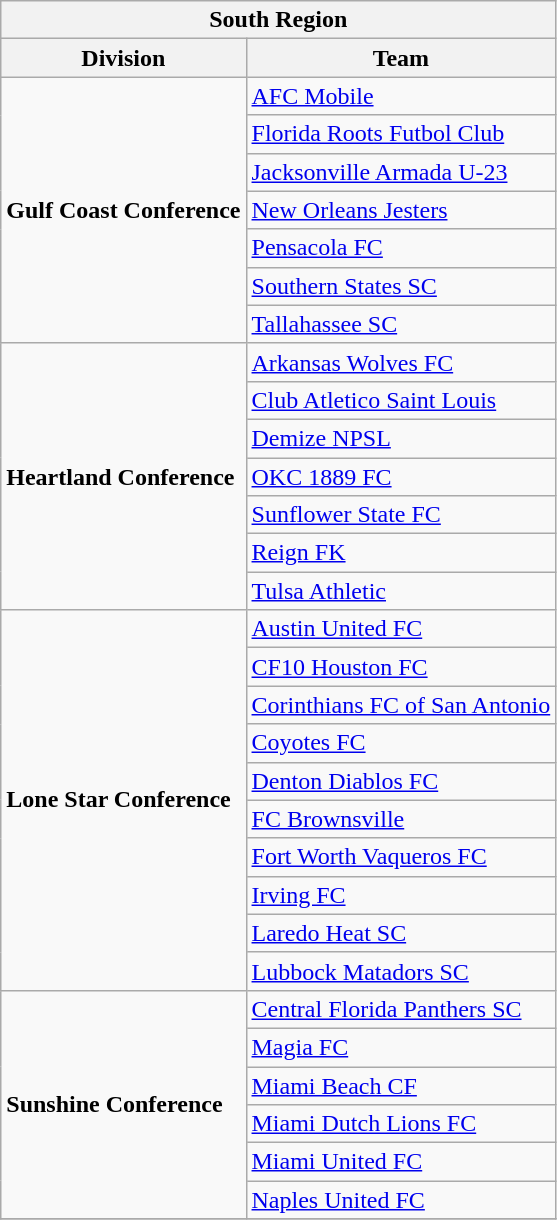<table class="wikitable" style="text-align:left">
<tr>
<th colspan=3>South Region</th>
</tr>
<tr>
<th>Division</th>
<th>Team</th>
</tr>
<tr>
<td rowspan=7><strong>Gulf Coast Conference</strong></td>
<td><a href='#'>AFC Mobile</a></td>
</tr>
<tr>
<td><a href='#'>Florida Roots Futbol Club</a></td>
</tr>
<tr>
<td><a href='#'>Jacksonville Armada U-23</a></td>
</tr>
<tr>
<td><a href='#'>New Orleans Jesters</a></td>
</tr>
<tr>
<td><a href='#'>Pensacola FC</a></td>
</tr>
<tr>
<td><a href='#'>Southern States SC</a></td>
</tr>
<tr>
<td><a href='#'>Tallahassee SC</a></td>
</tr>
<tr>
<td rowspan=7><strong>Heartland Conference</strong></td>
<td><a href='#'>Arkansas Wolves FC</a></td>
</tr>
<tr>
<td><a href='#'>Club Atletico Saint Louis</a></td>
</tr>
<tr>
<td><a href='#'>Demize NPSL</a></td>
</tr>
<tr>
<td><a href='#'>OKC 1889 FC</a></td>
</tr>
<tr>
<td><a href='#'>Sunflower State FC</a></td>
</tr>
<tr>
<td><a href='#'>Reign FK</a></td>
</tr>
<tr>
<td><a href='#'>Tulsa Athletic</a></td>
</tr>
<tr>
<td rowspan=10><strong>Lone Star Conference</strong></td>
<td><a href='#'>Austin United FC</a></td>
</tr>
<tr>
<td><a href='#'>CF10 Houston FC</a></td>
</tr>
<tr>
<td><a href='#'>Corinthians FC of San Antonio</a></td>
</tr>
<tr>
<td><a href='#'>Coyotes FC</a></td>
</tr>
<tr>
<td><a href='#'>Denton Diablos FC</a></td>
</tr>
<tr>
<td><a href='#'>FC Brownsville</a></td>
</tr>
<tr>
<td><a href='#'>Fort Worth Vaqueros FC</a></td>
</tr>
<tr>
<td><a href='#'>Irving FC</a></td>
</tr>
<tr>
<td><a href='#'>Laredo Heat SC</a></td>
</tr>
<tr>
<td><a href='#'>Lubbock Matadors SC</a></td>
</tr>
<tr>
<td rowspan=6><strong>Sunshine Conference</strong></td>
<td><a href='#'>Central Florida Panthers SC</a></td>
</tr>
<tr>
<td><a href='#'>Magia FC</a></td>
</tr>
<tr>
<td><a href='#'>Miami Beach CF</a></td>
</tr>
<tr>
<td><a href='#'>Miami Dutch Lions FC</a></td>
</tr>
<tr>
<td><a href='#'>Miami United FC</a></td>
</tr>
<tr>
<td><a href='#'>Naples United FC</a></td>
</tr>
<tr>
</tr>
</table>
